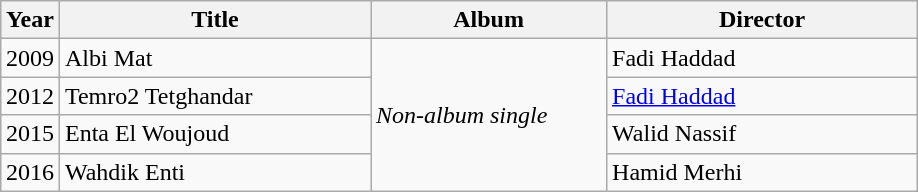<table class="wikitable" style="margin:1em auto 1em auto;">
<tr>
<th>Year</th>
<th style="width:200px;">Title</th>
<th style="width:150px;">Album</th>
<th style="width:200px;">Director</th>
</tr>
<tr>
<td>2009</td>
<td>Albi Mat</td>
<td rowspan="4"><em>Non-album single</em></td>
<td>Fadi Haddad</td>
</tr>
<tr>
<td>2012</td>
<td>Temro2 Tetghandar</td>
<td><a href='#'>Fadi Haddad</a></td>
</tr>
<tr>
<td>2015</td>
<td>Enta El Woujoud</td>
<td>Walid Nassif</td>
</tr>
<tr>
<td>2016</td>
<td>Wahdik Enti</td>
<td>Hamid Merhi</td>
</tr>
</table>
